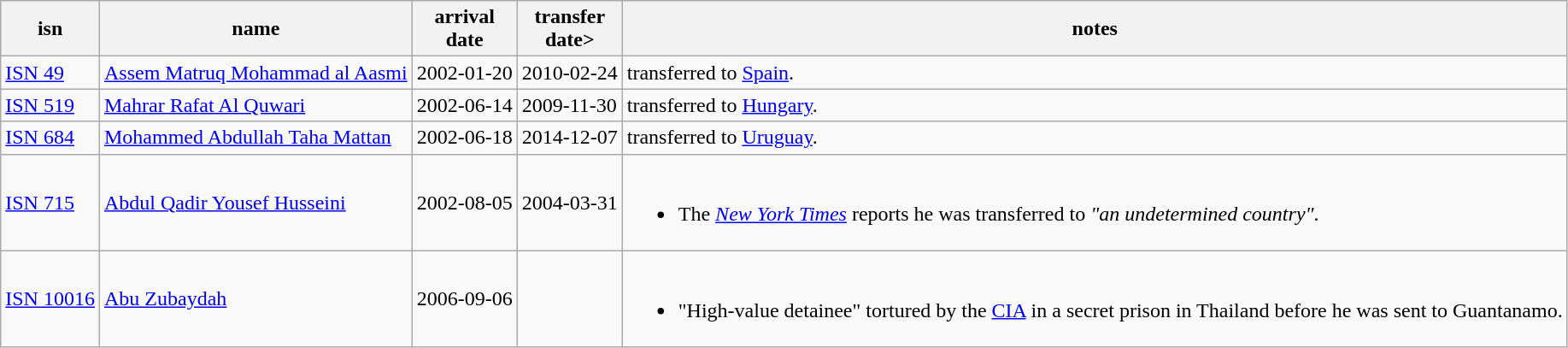<table class="wikitable sortable" border="1">
<tr>
<th>isn</th>
<th>name</th>
<th>arrival<br>date</th>
<th>transfer<br>date></th>
<th>notes</th>
</tr>
<tr>
<td><a href='#'>ISN 49</a></td>
<td><a href='#'>Assem Matruq Mohammad al Aasmi</a></td>
<td>2002-01-20</td>
<td>2010-02-24</td>
<td>transferred to <a href='#'>Spain</a>.</td>
</tr>
<tr>
<td><a href='#'>ISN 519</a></td>
<td><a href='#'>Mahrar Rafat Al Quwari</a></td>
<td>2002-06-14</td>
<td>2009-11-30</td>
<td>transferred to <a href='#'>Hungary</a>.</td>
</tr>
<tr>
<td><a href='#'>ISN 684</a></td>
<td><a href='#'>Mohammed Abdullah Taha Mattan</a></td>
<td>2002-06-18</td>
<td>2014-12-07</td>
<td>transferred to <a href='#'>Uruguay</a>.</td>
</tr>
<tr>
<td><a href='#'>ISN 715</a></td>
<td><a href='#'>Abdul Qadir Yousef Husseini</a></td>
<td>2002-08-05</td>
<td>2004-03-31</td>
<td><br><ul><li>The <em><a href='#'>New York Times</a></em> reports he was transferred to <em>"an undetermined country"</em>.</li></ul></td>
</tr>
<tr>
<td><a href='#'>ISN 10016</a></td>
<td><a href='#'>Abu Zubaydah</a></td>
<td>2006-09-06</td>
<td></td>
<td><br><ul><li>"High-value detainee" tortured by the <a href='#'>CIA</a> in a secret prison in Thailand before he was sent to Guantanamo.</li></ul></td>
</tr>
</table>
